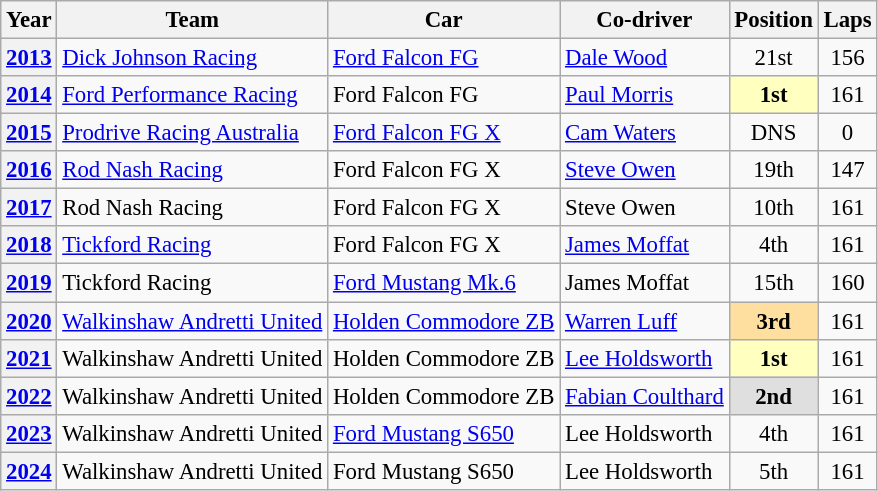<table class="wikitable" style="font-size: 95%;">
<tr>
<th>Year</th>
<th>Team</th>
<th>Car</th>
<th>Co-driver</th>
<th>Position</th>
<th>Laps</th>
</tr>
<tr>
<th><a href='#'>2013</a></th>
<td><a href='#'>Dick Johnson Racing</a></td>
<td><a href='#'>Ford Falcon FG</a></td>
<td> <a href='#'>Dale Wood</a></td>
<td align="center">21st</td>
<td align="center">156</td>
</tr>
<tr>
<th><a href='#'>2014</a></th>
<td><a href='#'>Ford Performance Racing</a></td>
<td>Ford Falcon FG</td>
<td> <a href='#'>Paul Morris</a></td>
<td align="center" style="background: #ffffbf"><strong>1st</strong></td>
<td align="center">161</td>
</tr>
<tr>
<th><a href='#'>2015</a></th>
<td><a href='#'>Prodrive Racing Australia</a></td>
<td><a href='#'>Ford Falcon FG X</a></td>
<td> <a href='#'>Cam Waters</a></td>
<td align="center">DNS</td>
<td align="center">0</td>
</tr>
<tr>
<th><a href='#'>2016</a></th>
<td><a href='#'>Rod Nash Racing</a></td>
<td>Ford Falcon FG X</td>
<td> <a href='#'>Steve Owen</a></td>
<td align="center">19th</td>
<td align="center">147</td>
</tr>
<tr>
<th><a href='#'>2017</a></th>
<td>Rod Nash Racing</td>
<td>Ford Falcon FG X</td>
<td> Steve Owen</td>
<td align="center">10th</td>
<td align="center">161</td>
</tr>
<tr>
<th><a href='#'>2018</a></th>
<td><a href='#'>Tickford Racing</a></td>
<td>Ford Falcon FG X</td>
<td> <a href='#'>James Moffat</a></td>
<td align="center">4th</td>
<td align="center">161</td>
</tr>
<tr>
<th><a href='#'>2019</a></th>
<td>Tickford Racing</td>
<td><a href='#'>Ford Mustang Mk.6</a></td>
<td> James Moffat</td>
<td align="center">15th</td>
<td align="center">160</td>
</tr>
<tr>
<th><a href='#'>2020</a></th>
<td><a href='#'>Walkinshaw Andretti United</a></td>
<td><a href='#'>Holden Commodore ZB</a></td>
<td> <a href='#'>Warren Luff</a></td>
<td align="center"  style="background: #ffdf9f"><strong>3rd</strong></td>
<td align="center">161</td>
</tr>
<tr>
<th><a href='#'>2021</a></th>
<td>Walkinshaw Andretti United</td>
<td>Holden Commodore ZB</td>
<td> <a href='#'>Lee Holdsworth</a></td>
<td align="center"  style="background: #ffffbf"><strong>1st</strong></td>
<td align="center">161</td>
</tr>
<tr>
<th><a href='#'>2022</a></th>
<td>Walkinshaw Andretti United</td>
<td>Holden Commodore ZB</td>
<td> <a href='#'>Fabian Coulthard</a></td>
<td align="center" style="background: #dfdfdf"><strong>2nd</strong></td>
<td align="center">161</td>
</tr>
<tr>
<th><a href='#'>2023</a></th>
<td>Walkinshaw Andretti United</td>
<td><a href='#'>Ford Mustang S650</a></td>
<td> Lee Holdsworth</td>
<td align="center">4th</td>
<td align="center">161</td>
</tr>
<tr>
<th><a href='#'>2024</a></th>
<td>Walkinshaw Andretti United</td>
<td>Ford Mustang S650</td>
<td> Lee Holdsworth</td>
<td align="center">5th</td>
<td align="center">161</td>
</tr>
</table>
